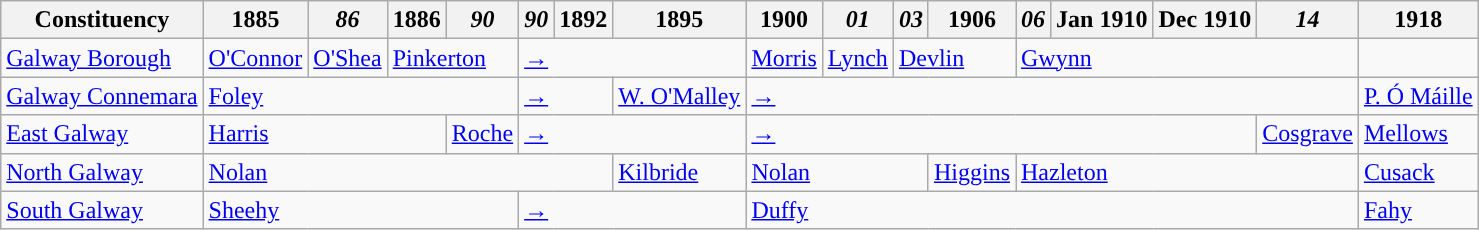<table class="wikitable">
<tr>
<th>Constituency</th>
<th>1885</th>
<th><em>86</em></th>
<th>1886</th>
<th><em>90</em></th>
<th><em>90</em></th>
<th>1892</th>
<th>1895</th>
<th>1900</th>
<th><em>01</em></th>
<th><em>03</em></th>
<th>1906</th>
<th><em>06</em></th>
<th>Jan 1910</th>
<th>Dec 1910</th>
<th><em>14</em></th>
<th>1918</th>
</tr>
<tr>
<td><a href='#'>Galway Borough</a></td>
<td><a href='#'>O'Connor</a></td>
<td><a href='#'>O'Shea</a></td>
<td colspan="2"><a href='#'>Pinkerton</a></td>
<td colspan="3"><a href='#'>→</a></td>
<td><a href='#'>Morris</a></td>
<td><a href='#'>Lynch</a></td>
<td colspan="2"><a href='#'>Devlin</a></td>
<td colspan="4"><a href='#'>Gwynn</a></td>
<td></td>
</tr>
<tr>
<td><a href='#'>Galway Connemara</a></td>
<td colspan="4"><a href='#'>Foley</a></td>
<td colspan="2"><a href='#'>→</a></td>
<td><a href='#'>W. O'Malley</a></td>
<td colspan="8"><a href='#'>→</a></td>
<td><a href='#'>P. Ó Máille</a></td>
</tr>
<tr>
<td><a href='#'>East Galway</a></td>
<td colspan="3"><a href='#'>Harris</a></td>
<td><a href='#'>Roche</a></td>
<td colspan="3"><a href='#'>→</a></td>
<td colspan="7"><a href='#'>→</a></td>
<td><a href='#'>Cosgrave</a></td>
<td><a href='#'>Mellows</a></td>
</tr>
<tr>
<td><a href='#'>North Galway</a></td>
<td colspan="6"><a href='#'>Nolan</a></td>
<td><a href='#'>Kilbride</a></td>
<td colspan="3"><a href='#'>Nolan</a></td>
<td><a href='#'>Higgins</a></td>
<td colspan="4"><a href='#'>Hazleton</a></td>
<td><a href='#'>Cusack</a></td>
</tr>
<tr>
<td><a href='#'>South Galway</a></td>
<td colspan="4"><a href='#'>Sheehy</a></td>
<td colspan="3"><a href='#'>→</a></td>
<td colspan="8"><a href='#'>Duffy</a></td>
<td><a href='#'>Fahy</a></td>
</tr>
</table>
